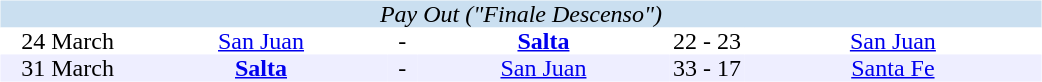<table width=700>
<tr>
<td width=700 valign="top"><br><table border=0 cellspacing=0 cellpadding=0 style="font-size: 100%; border-collapse: collapse;" width=100%>
<tr bgcolor="#CADFF0">
<td style="font-size:100%"; align="center" colspan="6"><em>Pay Out ("Finale Descenso")</em></td>
</tr>
<tr align=center bgcolor=#FFFFFF>
<td width=90>24 March</td>
<td width=170><a href='#'>San Juan</a></td>
<td width=20>-</td>
<td width=170><strong><a href='#'>Salta</a></strong></td>
<td width=50>22 - 23</td>
<td width=200><a href='#'>San Juan</a></td>
</tr>
<tr align=center bgcolor=#EEEEFF>
<td width=90>31 March</td>
<td width=170><strong><a href='#'>Salta</a></strong></td>
<td width=20>-</td>
<td width=170><a href='#'>San Juan</a></td>
<td width=50>33 - 17</td>
<td width=200><a href='#'>Santa Fe</a></td>
</tr>
</table>
</td>
</tr>
</table>
